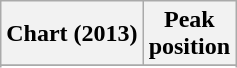<table class="wikitable sortable plainrowheaders" style="text-align:center">
<tr>
<th>Chart (2013)</th>
<th>Peak<br>position</th>
</tr>
<tr>
</tr>
<tr>
</tr>
</table>
